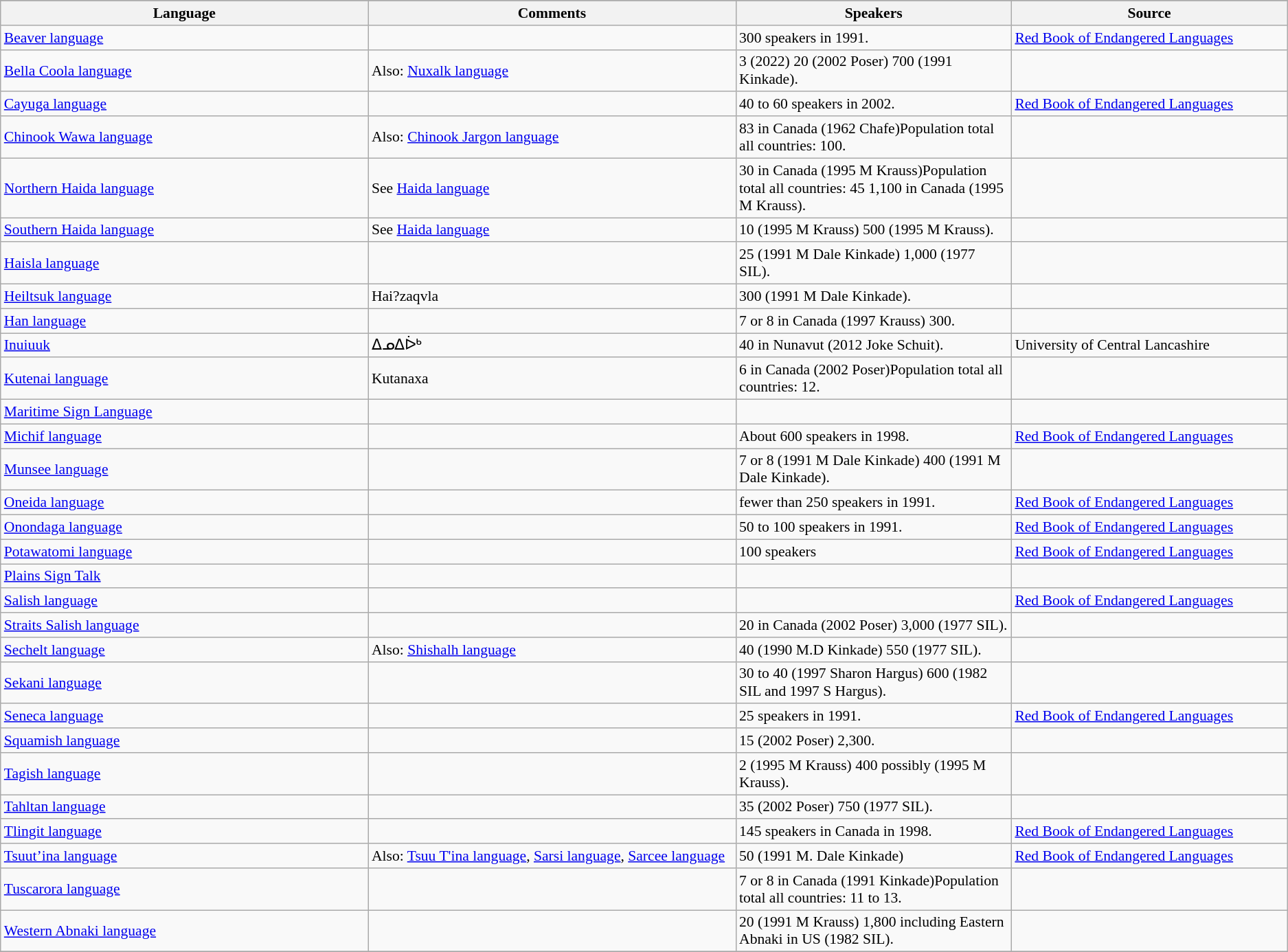<table class="wikitable" align="center" style="font-size:90%">
<tr>
</tr>
<tr>
<th width="20%">Language</th>
<th width="20%">Comments</th>
<th width="15%">Speakers</th>
<th width="15%">Source</th>
</tr>
<tr>
<td><a href='#'>Beaver language</a></td>
<td></td>
<td>300 speakers in 1991.</td>
<td><a href='#'>Red Book of Endangered Languages</a></td>
</tr>
<tr>
<td><a href='#'>Bella Coola language</a></td>
<td>Also: <a href='#'>Nuxalk language</a></td>
<td>3 (2022) 20 (2002 Poser) 700 (1991 Kinkade).</td>
<td> </td>
</tr>
<tr>
<td><a href='#'>Cayuga language</a></td>
<td></td>
<td>40 to 60 speakers in 2002.</td>
<td><a href='#'>Red Book of Endangered Languages</a></td>
</tr>
<tr>
<td><a href='#'>Chinook Wawa language</a></td>
<td>Also: <a href='#'>Chinook Jargon language</a></td>
<td>83 in Canada (1962 Chafe)Population total all countries: 100.</td>
<td></td>
</tr>
<tr>
<td><a href='#'>Northern Haida language</a></td>
<td>See <a href='#'>Haida language</a></td>
<td>30 in Canada (1995 M Krauss)Population total all countries: 45  1,100 in Canada (1995 M Krauss).</td>
<td></td>
</tr>
<tr>
<td><a href='#'>Southern Haida language</a></td>
<td>See <a href='#'>Haida language</a></td>
<td>10 (1995 M Krauss) 500 (1995 M Krauss).</td>
<td></td>
</tr>
<tr>
<td><a href='#'>Haisla language</a></td>
<td></td>
<td>25 (1991 M Dale Kinkade) 1,000 (1977 SIL).</td>
<td></td>
</tr>
<tr>
<td><a href='#'>Heiltsuk language</a></td>
<td>Hai?zaqvla</td>
<td>300 (1991 M Dale Kinkade).</td>
<td></td>
</tr>
<tr>
<td><a href='#'>Han language</a></td>
<td></td>
<td>7 or 8 in Canada (1997 Krauss) 300.</td>
<td></td>
</tr>
<tr>
<td><a href='#'>Inuiuuk</a></td>
<td>ᐃᓄᐃᐆᒃ</td>
<td>40 in Nunavut (2012 Joke Schuit).</td>
<td>University of Central Lancashire</td>
</tr>
<tr>
<td><a href='#'>Kutenai language</a></td>
<td>Kutanaxa</td>
<td>6 in Canada (2002 Poser)Population total all countries: 12.</td>
<td></td>
</tr>
<tr>
<td><a href='#'>Maritime Sign Language</a></td>
<td></td>
<td></td>
<td></td>
</tr>
<tr>
<td><a href='#'>Michif language</a></td>
<td></td>
<td>About 600 speakers in 1998.</td>
<td><a href='#'>Red Book of Endangered Languages</a></td>
</tr>
<tr>
<td><a href='#'>Munsee language</a></td>
<td></td>
<td>7 or 8 (1991 M Dale Kinkade) 400 (1991 M Dale Kinkade).</td>
<td></td>
</tr>
<tr>
<td><a href='#'>Oneida language</a></td>
<td></td>
<td>fewer than 250 speakers in 1991.</td>
<td><a href='#'>Red Book of Endangered Languages</a></td>
</tr>
<tr>
<td><a href='#'>Onondaga language</a></td>
<td></td>
<td>50 to 100 speakers in 1991.</td>
<td><a href='#'>Red Book of Endangered Languages</a></td>
</tr>
<tr>
<td><a href='#'>Potawatomi language</a></td>
<td></td>
<td>100 speakers</td>
<td><a href='#'>Red Book of Endangered Languages</a></td>
</tr>
<tr>
<td><a href='#'>Plains Sign Talk</a></td>
<td></td>
<td></td>
<td></td>
</tr>
<tr>
<td><a href='#'>Salish language</a></td>
<td></td>
<td> </td>
<td><a href='#'>Red Book of Endangered Languages</a></td>
</tr>
<tr>
<td><a href='#'>Straits Salish language</a></td>
<td></td>
<td>20 in Canada (2002 Poser) 3,000 (1977 SIL).</td>
<td></td>
</tr>
<tr>
<td><a href='#'>Sechelt language</a></td>
<td>Also: <a href='#'>Shishalh language</a></td>
<td>40 (1990 M.D Kinkade) 550 (1977 SIL).</td>
<td></td>
</tr>
<tr>
<td><a href='#'>Sekani language</a></td>
<td></td>
<td>30 to 40 (1997 Sharon Hargus) 600 (1982 SIL and 1997 S Hargus).</td>
<td></td>
</tr>
<tr>
<td><a href='#'>Seneca language</a></td>
<td></td>
<td>25 speakers in 1991.</td>
<td><a href='#'>Red Book of Endangered Languages</a></td>
</tr>
<tr>
<td><a href='#'>Squamish language</a></td>
<td></td>
<td>15 (2002 Poser) 2,300.</td>
<td></td>
</tr>
<tr>
<td><a href='#'>Tagish language</a></td>
<td></td>
<td>2 (1995 M Krauss) 400 possibly (1995 M Krauss).</td>
<td></td>
</tr>
<tr>
<td><a href='#'>Tahltan language</a></td>
<td></td>
<td>35 (2002 Poser) 750 (1977 SIL).</td>
<td></td>
</tr>
<tr>
<td><a href='#'>Tlingit language</a></td>
<td></td>
<td>145 speakers in Canada in 1998.</td>
<td><a href='#'>Red Book of Endangered Languages</a></td>
</tr>
<tr>
<td><a href='#'>Tsuut’ina language</a></td>
<td>Also: <a href='#'>Tsuu T'ina language</a>, <a href='#'>Sarsi language</a>, <a href='#'>Sarcee language</a></td>
<td>50 (1991 M. Dale Kinkade)</td>
<td><a href='#'>Red Book of Endangered Languages</a></td>
</tr>
<tr>
<td><a href='#'>Tuscarora language</a></td>
<td></td>
<td>7 or 8 in Canada (1991 Kinkade)Population total all countries: 11 to 13.</td>
<td></td>
</tr>
<tr>
<td><a href='#'>Western Abnaki language</a></td>
<td></td>
<td>20 (1991 M Krauss) 1,800 including Eastern Abnaki in US (1982 SIL).</td>
<td></td>
</tr>
<tr>
</tr>
</table>
